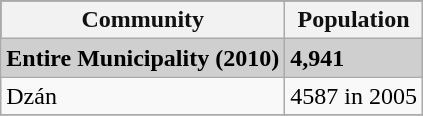<table class="wikitable">
<tr style="background:#111111; color:#111111;">
<th><strong>Community</strong></th>
<th><strong>Population</strong></th>
</tr>
<tr style="background:#CFCFCF;">
<td><strong>Entire Municipality (2010)</strong></td>
<td><strong>4,941</strong></td>
</tr>
<tr>
<td>Dzán</td>
<td>4587 in 2005</td>
</tr>
<tr>
</tr>
</table>
